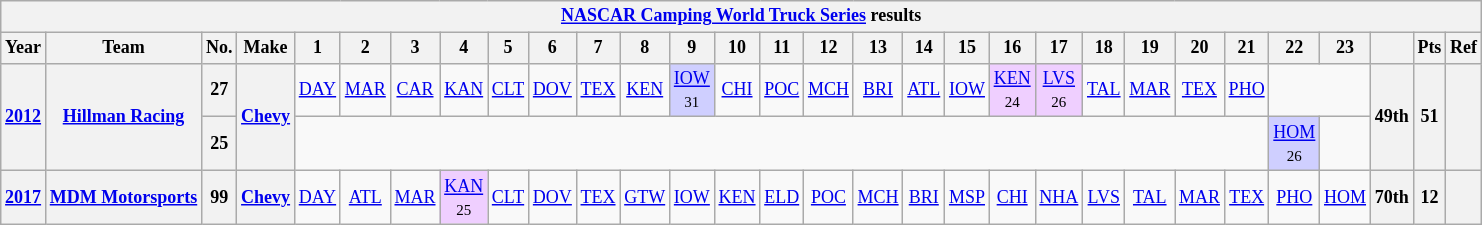<table class="wikitable" style="text-align:center; font-size:75%">
<tr>
<th colspan=45><a href='#'>NASCAR Camping World Truck Series</a> results</th>
</tr>
<tr>
<th>Year</th>
<th>Team</th>
<th>No.</th>
<th>Make</th>
<th>1</th>
<th>2</th>
<th>3</th>
<th>4</th>
<th>5</th>
<th>6</th>
<th>7</th>
<th>8</th>
<th>9</th>
<th>10</th>
<th>11</th>
<th>12</th>
<th>13</th>
<th>14</th>
<th>15</th>
<th>16</th>
<th>17</th>
<th>18</th>
<th>19</th>
<th>20</th>
<th>21</th>
<th>22</th>
<th>23</th>
<th></th>
<th>Pts</th>
<th>Ref</th>
</tr>
<tr>
<th rowspan=2><a href='#'>2012</a></th>
<th rowspan=2><a href='#'>Hillman Racing</a></th>
<th>27</th>
<th rowspan=2><a href='#'>Chevy</a></th>
<td><a href='#'>DAY</a></td>
<td><a href='#'>MAR</a></td>
<td><a href='#'>CAR</a></td>
<td><a href='#'>KAN</a></td>
<td><a href='#'>CLT</a></td>
<td><a href='#'>DOV</a></td>
<td><a href='#'>TEX</a></td>
<td><a href='#'>KEN</a></td>
<td style="background:#CFCFFF;"><a href='#'>IOW</a><br><small>31</small></td>
<td><a href='#'>CHI</a></td>
<td><a href='#'>POC</a></td>
<td><a href='#'>MCH</a></td>
<td><a href='#'>BRI</a></td>
<td><a href='#'>ATL</a></td>
<td><a href='#'>IOW</a></td>
<td style="background:#EFCFFF;"><a href='#'>KEN</a><br><small>24</small></td>
<td style="background:#EFCFFF;"><a href='#'>LVS</a><br><small>26</small></td>
<td><a href='#'>TAL</a></td>
<td><a href='#'>MAR</a></td>
<td><a href='#'>TEX</a></td>
<td><a href='#'>PHO</a></td>
<td colspan=2></td>
<th rowspan=2>49th</th>
<th rowspan=2>51</th>
<th rowspan=2></th>
</tr>
<tr>
<th>25</th>
<td colspan=21></td>
<td style="background:#CFCFFF;"><a href='#'>HOM</a><br><small>26</small></td>
<td></td>
</tr>
<tr>
<th><a href='#'>2017</a></th>
<th><a href='#'>MDM Motorsports</a></th>
<th>99</th>
<th><a href='#'>Chevy</a></th>
<td><a href='#'>DAY</a></td>
<td><a href='#'>ATL</a></td>
<td><a href='#'>MAR</a></td>
<td style="background:#EFCFFF;"><a href='#'>KAN</a><br><small>25</small></td>
<td><a href='#'>CLT</a></td>
<td><a href='#'>DOV</a></td>
<td><a href='#'>TEX</a></td>
<td><a href='#'>GTW</a></td>
<td><a href='#'>IOW</a></td>
<td><a href='#'>KEN</a></td>
<td><a href='#'>ELD</a></td>
<td><a href='#'>POC</a></td>
<td><a href='#'>MCH</a></td>
<td><a href='#'>BRI</a></td>
<td><a href='#'>MSP</a></td>
<td><a href='#'>CHI</a></td>
<td><a href='#'>NHA</a></td>
<td><a href='#'>LVS</a></td>
<td><a href='#'>TAL</a></td>
<td><a href='#'>MAR</a></td>
<td><a href='#'>TEX</a></td>
<td><a href='#'>PHO</a></td>
<td><a href='#'>HOM</a></td>
<th>70th</th>
<th>12</th>
<th></th>
</tr>
</table>
